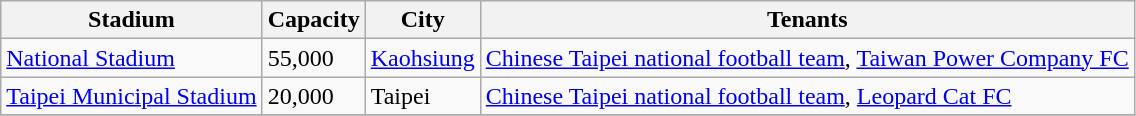<table class="wikitable sortable">
<tr>
<th>Stadium</th>
<th>Capacity</th>
<th>City</th>
<th>Tenants</th>
</tr>
<tr>
<td><a href='#'>National Stadium</a></td>
<td>55,000</td>
<td><a href='#'>Kaohsiung</a></td>
<td><a href='#'>Chinese Taipei national football team</a>, <a href='#'>Taiwan Power Company FC</a></td>
</tr>
<tr>
<td><a href='#'>Taipei Municipal Stadium</a></td>
<td>20,000</td>
<td>Taipei</td>
<td><a href='#'>Chinese Taipei national football team</a>, <a href='#'>Leopard Cat FC</a></td>
</tr>
<tr>
</tr>
</table>
